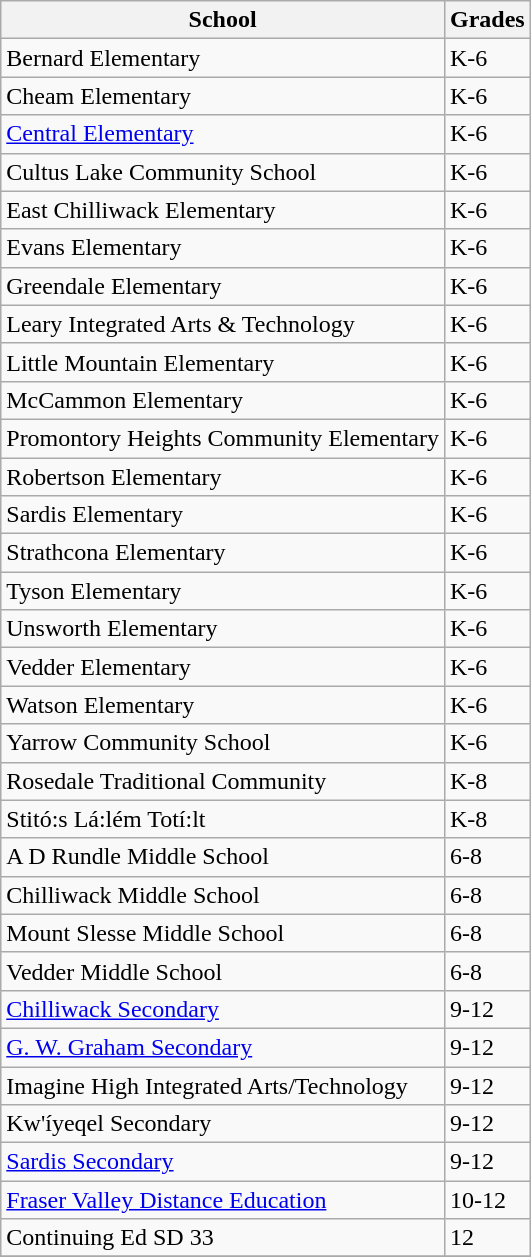<table class="wikitable sortable">
<tr>
<th>School</th>
<th>Grades</th>
</tr>
<tr>
<td>Bernard Elementary</td>
<td>K-6</td>
</tr>
<tr>
<td>Cheam Elementary</td>
<td>K-6</td>
</tr>
<tr>
<td><a href='#'>Central Elementary</a></td>
<td>K-6</td>
</tr>
<tr>
<td>Cultus Lake Community School</td>
<td>K-6</td>
</tr>
<tr>
<td>East Chilliwack Elementary</td>
<td>K-6</td>
</tr>
<tr>
<td>Evans Elementary</td>
<td>K-6</td>
</tr>
<tr>
<td>Greendale Elementary</td>
<td>K-6</td>
</tr>
<tr>
<td>Leary Integrated Arts & Technology</td>
<td>K-6</td>
</tr>
<tr>
<td>Little Mountain Elementary</td>
<td>K-6</td>
</tr>
<tr>
<td>McCammon Elementary</td>
<td>K-6</td>
</tr>
<tr>
<td>Promontory Heights Community Elementary</td>
<td>K-6</td>
</tr>
<tr>
<td>Robertson Elementary</td>
<td>K-6</td>
</tr>
<tr>
<td>Sardis Elementary</td>
<td>K-6</td>
</tr>
<tr>
<td>Strathcona Elementary</td>
<td>K-6</td>
</tr>
<tr>
<td>Tyson Elementary</td>
<td>K-6</td>
</tr>
<tr>
<td>Unsworth Elementary</td>
<td>K-6</td>
</tr>
<tr>
<td>Vedder Elementary</td>
<td>K-6</td>
</tr>
<tr>
<td>Watson Elementary</td>
<td>K-6</td>
</tr>
<tr>
<td>Yarrow Community School</td>
<td>K-6</td>
</tr>
<tr>
<td>Rosedale Traditional Community</td>
<td>K-8</td>
</tr>
<tr>
<td>Stitó:s Lá:lém Totí:lt</td>
<td>K-8</td>
</tr>
<tr>
<td>A D Rundle Middle School</td>
<td>6-8</td>
</tr>
<tr>
<td>Chilliwack Middle School</td>
<td>6-8</td>
</tr>
<tr>
<td>Mount Slesse Middle School</td>
<td>6-8</td>
</tr>
<tr>
<td>Vedder Middle School</td>
<td>6-8</td>
</tr>
<tr>
<td><a href='#'>Chilliwack Secondary</a></td>
<td>9-12</td>
</tr>
<tr>
<td><a href='#'>G. W. Graham Secondary</a></td>
<td>9-12</td>
</tr>
<tr>
<td>Imagine High Integrated Arts/Technology</td>
<td>9-12</td>
</tr>
<tr>
<td>Kw'íyeqel Secondary</td>
<td>9-12</td>
</tr>
<tr>
<td><a href='#'>Sardis Secondary</a></td>
<td>9-12</td>
</tr>
<tr>
<td><a href='#'>Fraser Valley Distance Education</a></td>
<td>10-12</td>
</tr>
<tr>
<td>Continuing Ed SD 33</td>
<td>12</td>
</tr>
<tr>
</tr>
</table>
